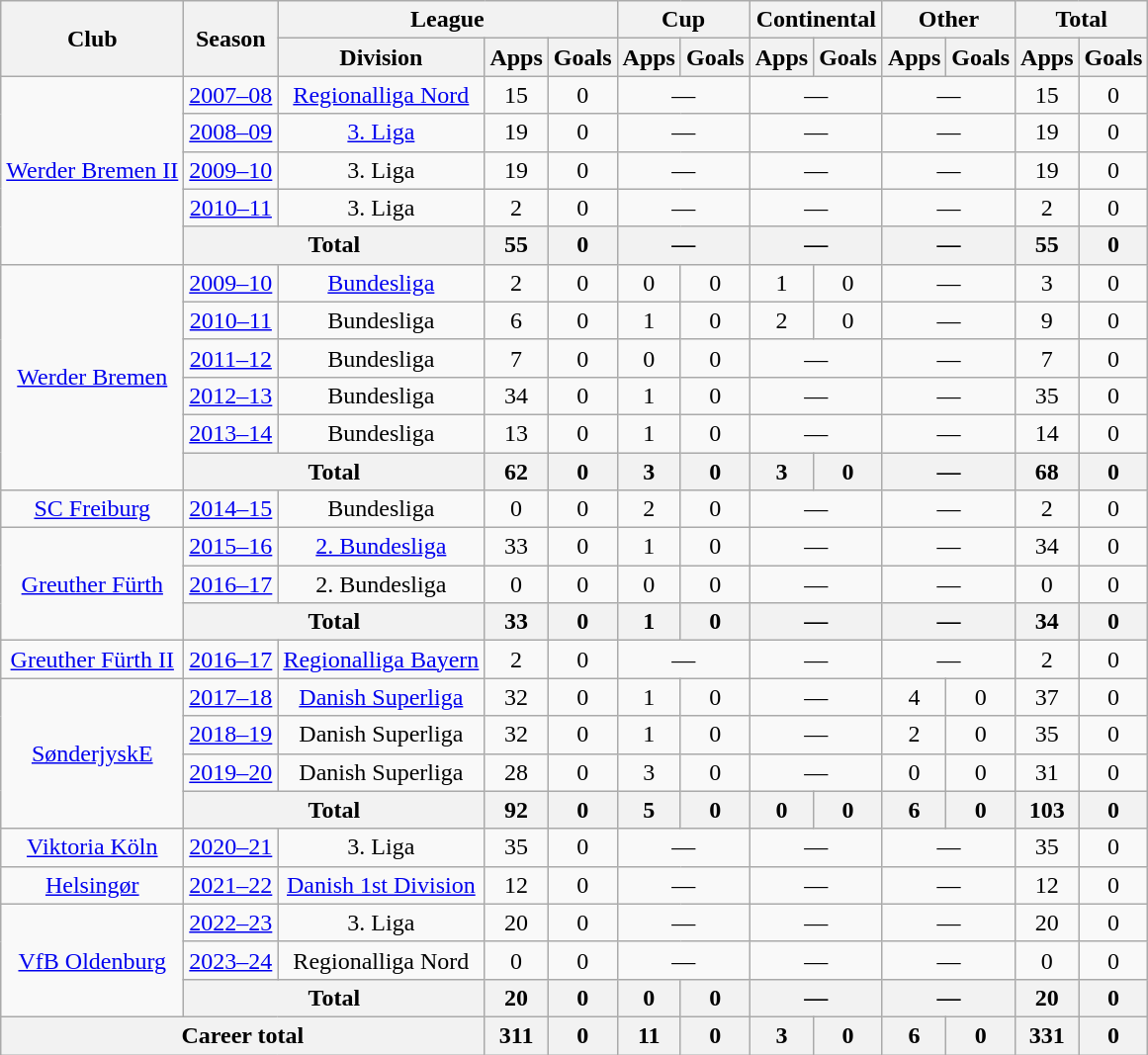<table class="wikitable" style="text-align:center">
<tr>
<th rowspan="2">Club</th>
<th rowspan="2">Season</th>
<th colspan="3">League</th>
<th colspan="2">Cup</th>
<th colspan="2">Continental</th>
<th colspan="2">Other</th>
<th colspan="2">Total</th>
</tr>
<tr>
<th>Division</th>
<th>Apps</th>
<th>Goals</th>
<th>Apps</th>
<th>Goals</th>
<th>Apps</th>
<th>Goals</th>
<th>Apps</th>
<th>Goals</th>
<th>Apps</th>
<th>Goals</th>
</tr>
<tr>
<td rowspan="5"><a href='#'>Werder Bremen II</a></td>
<td><a href='#'>2007–08</a></td>
<td><a href='#'>Regionalliga Nord</a></td>
<td>15</td>
<td>0</td>
<td colspan="2">—</td>
<td colspan="2">—</td>
<td colspan="2">—</td>
<td>15</td>
<td>0</td>
</tr>
<tr>
<td><a href='#'>2008–09</a></td>
<td><a href='#'>3. Liga</a></td>
<td>19</td>
<td>0</td>
<td colspan="2">—</td>
<td colspan="2">—</td>
<td colspan="2">—</td>
<td>19</td>
<td>0</td>
</tr>
<tr>
<td><a href='#'>2009–10</a></td>
<td>3. Liga</td>
<td>19</td>
<td>0</td>
<td colspan="2">—</td>
<td colspan="2">—</td>
<td colspan="2">—</td>
<td>19</td>
<td>0</td>
</tr>
<tr>
<td><a href='#'>2010–11</a></td>
<td>3. Liga</td>
<td>2</td>
<td>0</td>
<td colspan="2">—</td>
<td colspan="2">—</td>
<td colspan="2">—</td>
<td>2</td>
<td>0</td>
</tr>
<tr>
<th colspan="2">Total</th>
<th>55</th>
<th>0</th>
<th colspan="2">—</th>
<th colspan="2">—</th>
<th colspan="2">—</th>
<th>55</th>
<th>0</th>
</tr>
<tr>
<td rowspan="6"><a href='#'>Werder Bremen</a></td>
<td><a href='#'>2009–10</a></td>
<td><a href='#'>Bundesliga</a></td>
<td>2</td>
<td>0</td>
<td>0</td>
<td>0</td>
<td>1</td>
<td>0</td>
<td colspan="2">—</td>
<td>3</td>
<td>0</td>
</tr>
<tr>
<td><a href='#'>2010–11</a></td>
<td>Bundesliga</td>
<td>6</td>
<td>0</td>
<td>1</td>
<td>0</td>
<td>2</td>
<td>0</td>
<td colspan="2">—</td>
<td>9</td>
<td>0</td>
</tr>
<tr>
<td><a href='#'>2011–12</a></td>
<td>Bundesliga</td>
<td>7</td>
<td>0</td>
<td>0</td>
<td>0</td>
<td colspan="2">—</td>
<td colspan="2">—</td>
<td>7</td>
<td>0</td>
</tr>
<tr>
<td><a href='#'>2012–13</a></td>
<td>Bundesliga</td>
<td>34</td>
<td>0</td>
<td>1</td>
<td>0</td>
<td colspan="2">—</td>
<td colspan="2">—</td>
<td>35</td>
<td>0</td>
</tr>
<tr>
<td><a href='#'>2013–14</a></td>
<td>Bundesliga</td>
<td>13</td>
<td>0</td>
<td>1</td>
<td>0</td>
<td colspan="2">—</td>
<td colspan="2">—</td>
<td>14</td>
<td>0</td>
</tr>
<tr>
<th colspan="2">Total</th>
<th>62</th>
<th>0</th>
<th>3</th>
<th>0</th>
<th>3</th>
<th>0</th>
<th colspan="2">—</th>
<th>68</th>
<th>0</th>
</tr>
<tr>
<td><a href='#'>SC Freiburg</a></td>
<td><a href='#'>2014–15</a></td>
<td>Bundesliga</td>
<td>0</td>
<td>0</td>
<td>2</td>
<td>0</td>
<td colspan="2">—</td>
<td colspan="2">—</td>
<td>2</td>
<td>0</td>
</tr>
<tr>
<td rowspan="3"><a href='#'>Greuther Fürth</a></td>
<td><a href='#'>2015–16</a></td>
<td><a href='#'>2. Bundesliga</a></td>
<td>33</td>
<td>0</td>
<td>1</td>
<td>0</td>
<td colspan="2">—</td>
<td colspan="2">—</td>
<td>34</td>
<td>0</td>
</tr>
<tr>
<td><a href='#'>2016–17</a></td>
<td>2. Bundesliga</td>
<td>0</td>
<td>0</td>
<td>0</td>
<td>0</td>
<td colspan="2">—</td>
<td colspan="2">—</td>
<td>0</td>
<td>0</td>
</tr>
<tr>
<th colspan="2">Total</th>
<th>33</th>
<th>0</th>
<th>1</th>
<th>0</th>
<th colspan="2">—</th>
<th colspan="2">—</th>
<th>34</th>
<th>0</th>
</tr>
<tr>
<td><a href='#'>Greuther Fürth II</a></td>
<td><a href='#'>2016–17</a></td>
<td><a href='#'>Regionalliga Bayern</a></td>
<td>2</td>
<td>0</td>
<td colspan="2">—</td>
<td colspan="2">—</td>
<td colspan="2">—</td>
<td>2</td>
<td>0</td>
</tr>
<tr>
<td rowspan="4"><a href='#'>SønderjyskE</a></td>
<td><a href='#'>2017–18</a></td>
<td><a href='#'>Danish Superliga</a></td>
<td>32</td>
<td>0</td>
<td>1</td>
<td>0</td>
<td colspan="2">—</td>
<td>4</td>
<td>0</td>
<td>37</td>
<td>0</td>
</tr>
<tr>
<td><a href='#'>2018–19</a></td>
<td>Danish Superliga</td>
<td>32</td>
<td>0</td>
<td>1</td>
<td>0</td>
<td colspan="2">—</td>
<td>2</td>
<td>0</td>
<td>35</td>
<td>0</td>
</tr>
<tr>
<td><a href='#'>2019–20</a></td>
<td>Danish Superliga</td>
<td>28</td>
<td>0</td>
<td>3</td>
<td>0</td>
<td colspan="2">—</td>
<td>0</td>
<td>0</td>
<td>31</td>
<td>0</td>
</tr>
<tr>
<th colspan="2">Total</th>
<th>92</th>
<th>0</th>
<th>5</th>
<th>0</th>
<th>0</th>
<th>0</th>
<th>6</th>
<th>0</th>
<th>103</th>
<th>0</th>
</tr>
<tr>
<td><a href='#'>Viktoria Köln</a></td>
<td><a href='#'>2020–21</a></td>
<td>3. Liga</td>
<td>35</td>
<td>0</td>
<td colspan="2">—</td>
<td colspan="2">—</td>
<td colspan="2">—</td>
<td>35</td>
<td>0</td>
</tr>
<tr>
<td><a href='#'>Helsingør</a></td>
<td><a href='#'>2021–22</a></td>
<td><a href='#'>Danish 1st Division</a></td>
<td>12</td>
<td>0</td>
<td colspan="2">—</td>
<td colspan="2">—</td>
<td colspan="2">—</td>
<td>12</td>
<td>0</td>
</tr>
<tr>
<td rowspan="3"><a href='#'>VfB Oldenburg</a></td>
<td><a href='#'>2022–23</a></td>
<td>3. Liga</td>
<td>20</td>
<td>0</td>
<td colspan="2">—</td>
<td colspan="2">—</td>
<td colspan="2">—</td>
<td>20</td>
<td>0</td>
</tr>
<tr>
<td><a href='#'>2023–24</a></td>
<td>Regionalliga Nord</td>
<td>0</td>
<td>0</td>
<td colspan="2">—</td>
<td colspan="2">—</td>
<td colspan="2">—</td>
<td>0</td>
<td>0</td>
</tr>
<tr>
<th colspan="2">Total</th>
<th>20</th>
<th>0</th>
<th>0</th>
<th>0</th>
<th colspan="2">—</th>
<th colspan="2">—</th>
<th>20</th>
<th>0</th>
</tr>
<tr>
<th colspan="3">Career total</th>
<th>311</th>
<th>0</th>
<th>11</th>
<th>0</th>
<th>3</th>
<th>0</th>
<th>6</th>
<th>0</th>
<th>331</th>
<th>0</th>
</tr>
</table>
